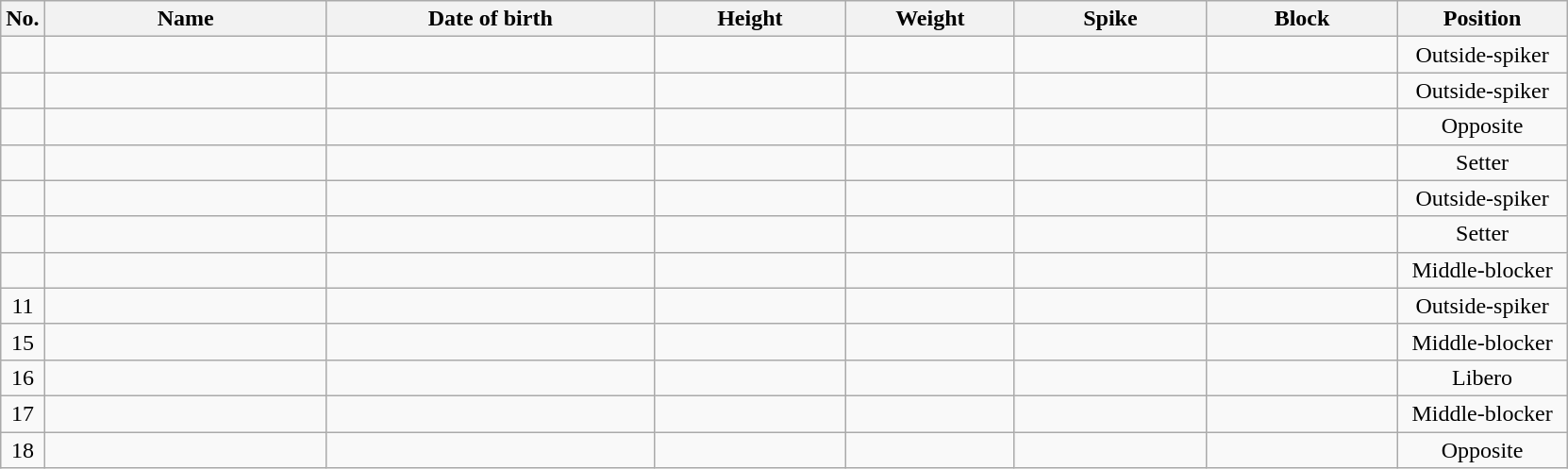<table class="wikitable sortable" style="font-size:100%; text-align:center;">
<tr>
<th>No.</th>
<th style="width:12em">Name</th>
<th style="width:14em">Date of birth</th>
<th style="width:8em">Height</th>
<th style="width:7em">Weight</th>
<th style="width:8em">Spike</th>
<th style="width:8em">Block</th>
<th style="width:7em">Position</th>
</tr>
<tr>
<td></td>
<td align=left> </td>
<td align=right></td>
<td></td>
<td></td>
<td></td>
<td></td>
<td>Outside-spiker</td>
</tr>
<tr>
<td></td>
<td align=left> </td>
<td align=right></td>
<td></td>
<td></td>
<td></td>
<td></td>
<td>Outside-spiker</td>
</tr>
<tr>
<td></td>
<td align=left> </td>
<td align=right></td>
<td></td>
<td></td>
<td></td>
<td></td>
<td>Opposite</td>
</tr>
<tr>
<td></td>
<td align=left> </td>
<td align=right></td>
<td></td>
<td></td>
<td></td>
<td></td>
<td>Setter</td>
</tr>
<tr>
<td></td>
<td align=left> </td>
<td align=right></td>
<td></td>
<td></td>
<td></td>
<td></td>
<td>Outside-spiker</td>
</tr>
<tr>
<td></td>
<td align=left> </td>
<td align=right></td>
<td></td>
<td></td>
<td></td>
<td></td>
<td>Setter</td>
</tr>
<tr>
<td></td>
<td align=left> </td>
<td align=right></td>
<td></td>
<td></td>
<td></td>
<td></td>
<td>Middle-blocker</td>
</tr>
<tr>
<td>11</td>
<td align=left> </td>
<td align=right></td>
<td></td>
<td></td>
<td></td>
<td></td>
<td>Outside-spiker</td>
</tr>
<tr>
<td>15</td>
<td align=left> </td>
<td align=right></td>
<td></td>
<td></td>
<td></td>
<td></td>
<td>Middle-blocker</td>
</tr>
<tr>
<td>16</td>
<td align=left> </td>
<td align=right></td>
<td></td>
<td></td>
<td></td>
<td></td>
<td>Libero</td>
</tr>
<tr>
<td>17</td>
<td align=left> </td>
<td align=right></td>
<td></td>
<td></td>
<td></td>
<td></td>
<td>Middle-blocker</td>
</tr>
<tr>
<td>18</td>
<td align=left> </td>
<td align=right></td>
<td></td>
<td></td>
<td></td>
<td></td>
<td>Opposite</td>
</tr>
</table>
